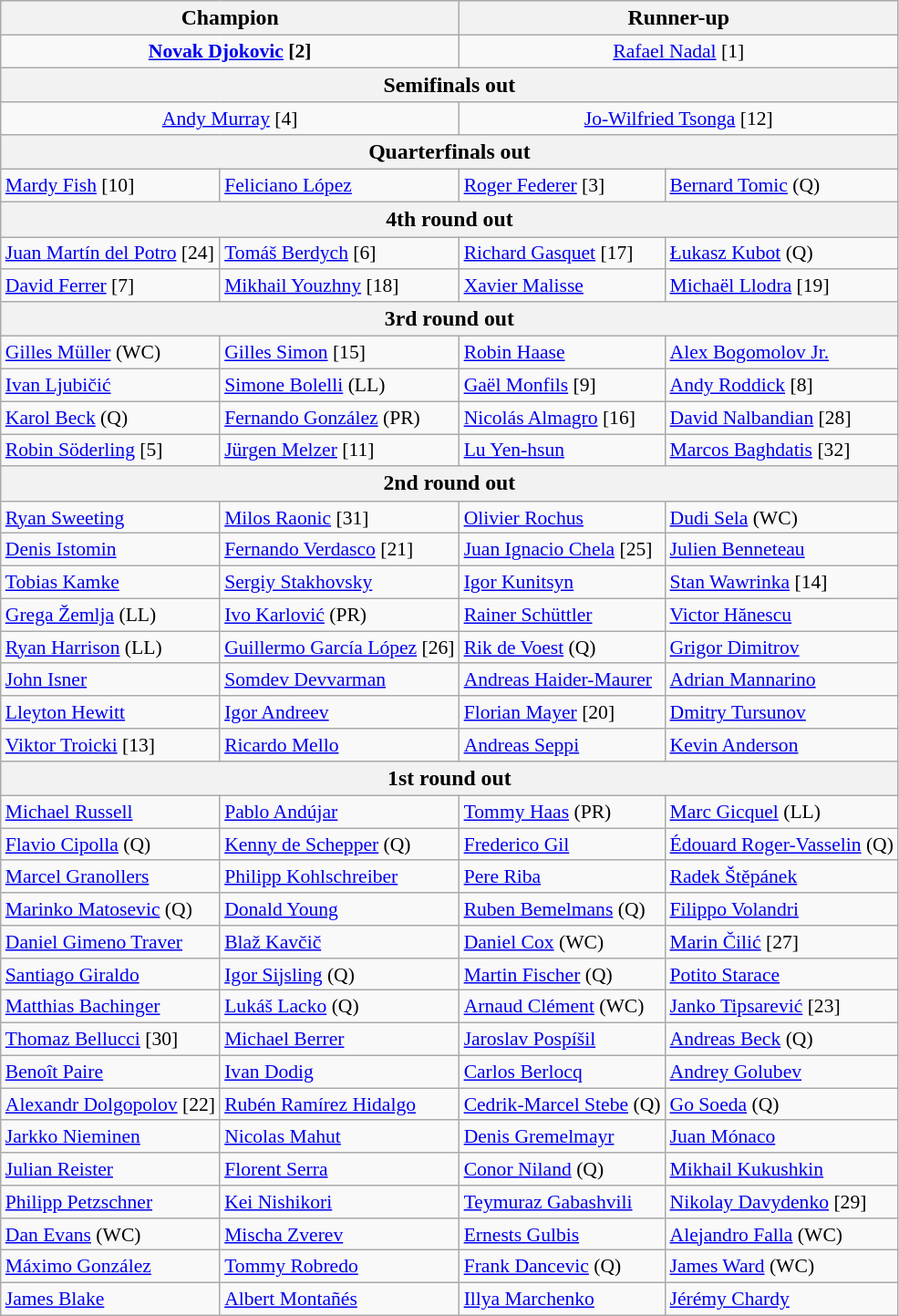<table class="wikitable collapsible collapsed" style=font-size:90%>
<tr style=font-size:110%>
<th colspan=2><strong>Champion</strong></th>
<th colspan=2>Runner-up</th>
</tr>
<tr align=center>
<td colspan=2> <strong><a href='#'>Novak Djokovic</a> [2]</strong></td>
<td colspan=2> <a href='#'>Rafael Nadal</a> [1]</td>
</tr>
<tr style=font-size:110%>
<th colspan=4>Semifinals out</th>
</tr>
<tr align=center>
<td colspan=2> <a href='#'>Andy Murray</a> [4]</td>
<td colspan=2> <a href='#'>Jo-Wilfried Tsonga</a> [12]</td>
</tr>
<tr style=font-size:110%>
<th colspan=4>Quarterfinals out</th>
</tr>
<tr>
<td> <a href='#'>Mardy Fish</a> [10]</td>
<td> <a href='#'>Feliciano López</a></td>
<td> <a href='#'>Roger Federer</a> [3]</td>
<td> <a href='#'>Bernard Tomic</a> (Q)</td>
</tr>
<tr style=font-size:110%>
<th colspan=4>4th round out</th>
</tr>
<tr>
<td> <a href='#'>Juan Martín del Potro</a> [24]</td>
<td> <a href='#'>Tomáš Berdych</a> [6]</td>
<td> <a href='#'>Richard Gasquet</a> [17]</td>
<td> <a href='#'>Łukasz Kubot</a> (Q)</td>
</tr>
<tr>
<td> <a href='#'>David Ferrer</a> [7]</td>
<td> <a href='#'>Mikhail Youzhny</a> [18]</td>
<td> <a href='#'>Xavier Malisse</a></td>
<td> <a href='#'>Michaël Llodra</a> [19]</td>
</tr>
<tr style=font-size:110%>
<th colspan=4>3rd round out</th>
</tr>
<tr>
<td> <a href='#'>Gilles Müller</a> (WC)</td>
<td> <a href='#'>Gilles Simon</a> [15]</td>
<td> <a href='#'>Robin Haase</a></td>
<td> <a href='#'>Alex Bogomolov Jr.</a></td>
</tr>
<tr>
<td> <a href='#'>Ivan Ljubičić</a></td>
<td> <a href='#'>Simone Bolelli</a> (LL)</td>
<td> <a href='#'>Gaël Monfils</a> [9]</td>
<td> <a href='#'>Andy Roddick</a> [8]</td>
</tr>
<tr>
<td> <a href='#'>Karol Beck</a> (Q)</td>
<td> <a href='#'>Fernando González</a> (PR)</td>
<td> <a href='#'>Nicolás Almagro</a> [16]</td>
<td> <a href='#'>David Nalbandian</a> [28]</td>
</tr>
<tr>
<td> <a href='#'>Robin Söderling</a> [5]</td>
<td> <a href='#'>Jürgen Melzer</a> [11]</td>
<td> <a href='#'>Lu Yen-hsun</a></td>
<td> <a href='#'>Marcos Baghdatis</a> [32]</td>
</tr>
<tr style=font-size:110%>
<th colspan=4>2nd round out</th>
</tr>
<tr>
<td> <a href='#'>Ryan Sweeting</a></td>
<td> <a href='#'>Milos Raonic</a> [31]</td>
<td> <a href='#'>Olivier Rochus</a></td>
<td> <a href='#'>Dudi Sela</a> (WC)</td>
</tr>
<tr>
<td> <a href='#'>Denis Istomin</a></td>
<td> <a href='#'>Fernando Verdasco</a> [21]</td>
<td> <a href='#'>Juan Ignacio Chela</a> [25]</td>
<td> <a href='#'>Julien Benneteau</a></td>
</tr>
<tr>
<td> <a href='#'>Tobias Kamke</a></td>
<td> <a href='#'>Sergiy Stakhovsky</a></td>
<td> <a href='#'>Igor Kunitsyn</a></td>
<td> <a href='#'>Stan Wawrinka</a> [14]</td>
</tr>
<tr>
<td> <a href='#'>Grega Žemlja</a> (LL)</td>
<td> <a href='#'>Ivo Karlović</a> (PR)</td>
<td> <a href='#'>Rainer Schüttler</a></td>
<td> <a href='#'>Victor Hănescu</a></td>
</tr>
<tr>
<td> <a href='#'>Ryan Harrison</a> (LL)</td>
<td> <a href='#'>Guillermo García López</a> [26]</td>
<td> <a href='#'>Rik de Voest</a> (Q)</td>
<td> <a href='#'>Grigor Dimitrov</a></td>
</tr>
<tr>
<td> <a href='#'>John Isner</a></td>
<td> <a href='#'>Somdev Devvarman</a></td>
<td> <a href='#'>Andreas Haider-Maurer</a></td>
<td> <a href='#'>Adrian Mannarino</a></td>
</tr>
<tr>
<td> <a href='#'>Lleyton Hewitt</a></td>
<td> <a href='#'>Igor Andreev</a></td>
<td> <a href='#'>Florian Mayer</a> [20]</td>
<td> <a href='#'>Dmitry Tursunov</a></td>
</tr>
<tr>
<td> <a href='#'>Viktor Troicki</a> [13]</td>
<td> <a href='#'>Ricardo Mello</a></td>
<td> <a href='#'>Andreas Seppi</a></td>
<td> <a href='#'>Kevin Anderson</a></td>
</tr>
<tr style=font-size:110%>
<th colspan=4>1st round out</th>
</tr>
<tr>
<td> <a href='#'>Michael Russell</a></td>
<td> <a href='#'>Pablo Andújar</a></td>
<td> <a href='#'>Tommy Haas</a> (PR)</td>
<td> <a href='#'>Marc Gicquel</a> (LL)</td>
</tr>
<tr>
<td> <a href='#'>Flavio Cipolla</a> (Q)</td>
<td> <a href='#'>Kenny de Schepper</a> (Q)</td>
<td> <a href='#'>Frederico Gil</a></td>
<td> <a href='#'>Édouard Roger-Vasselin</a> (Q)</td>
</tr>
<tr>
<td> <a href='#'>Marcel Granollers</a></td>
<td> <a href='#'>Philipp Kohlschreiber</a></td>
<td> <a href='#'>Pere Riba</a></td>
<td> <a href='#'>Radek Štěpánek</a></td>
</tr>
<tr>
<td> <a href='#'>Marinko Matosevic</a> (Q)</td>
<td> <a href='#'>Donald Young</a></td>
<td> <a href='#'>Ruben Bemelmans</a> (Q)</td>
<td> <a href='#'>Filippo Volandri</a></td>
</tr>
<tr>
<td> <a href='#'>Daniel Gimeno Traver</a></td>
<td> <a href='#'>Blaž Kavčič</a></td>
<td> <a href='#'>Daniel Cox</a> (WC)</td>
<td> <a href='#'>Marin Čilić</a> [27]</td>
</tr>
<tr>
<td> <a href='#'>Santiago Giraldo</a></td>
<td> <a href='#'>Igor Sijsling</a> (Q)</td>
<td> <a href='#'>Martin Fischer</a> (Q)</td>
<td> <a href='#'>Potito Starace</a></td>
</tr>
<tr>
<td> <a href='#'>Matthias Bachinger</a></td>
<td> <a href='#'>Lukáš Lacko</a> (Q)</td>
<td> <a href='#'>Arnaud Clément</a> (WC)</td>
<td> <a href='#'>Janko Tipsarević</a> [23]</td>
</tr>
<tr>
<td> <a href='#'>Thomaz Bellucci</a> [30]</td>
<td> <a href='#'>Michael Berrer</a></td>
<td> <a href='#'>Jaroslav Pospíšil</a></td>
<td> <a href='#'>Andreas Beck</a> (Q)</td>
</tr>
<tr>
<td> <a href='#'>Benoît Paire</a></td>
<td> <a href='#'>Ivan Dodig</a></td>
<td> <a href='#'>Carlos Berlocq</a></td>
<td> <a href='#'>Andrey Golubev</a></td>
</tr>
<tr>
<td> <a href='#'>Alexandr Dolgopolov</a> [22]</td>
<td> <a href='#'>Rubén Ramírez Hidalgo</a></td>
<td> <a href='#'>Cedrik-Marcel Stebe</a> (Q)</td>
<td> <a href='#'>Go Soeda</a> (Q)</td>
</tr>
<tr>
<td> <a href='#'>Jarkko Nieminen</a></td>
<td> <a href='#'>Nicolas Mahut</a></td>
<td> <a href='#'>Denis Gremelmayr</a></td>
<td> <a href='#'>Juan Mónaco</a></td>
</tr>
<tr>
<td> <a href='#'>Julian Reister</a></td>
<td> <a href='#'>Florent Serra</a></td>
<td> <a href='#'>Conor Niland</a> (Q)</td>
<td> <a href='#'>Mikhail Kukushkin</a></td>
</tr>
<tr>
<td> <a href='#'>Philipp Petzschner</a></td>
<td> <a href='#'>Kei Nishikori</a></td>
<td> <a href='#'>Teymuraz Gabashvili</a></td>
<td> <a href='#'>Nikolay Davydenko</a> [29]</td>
</tr>
<tr>
<td> <a href='#'>Dan Evans</a> (WC)</td>
<td> <a href='#'>Mischa Zverev</a></td>
<td> <a href='#'>Ernests Gulbis</a></td>
<td> <a href='#'>Alejandro Falla</a> (WC)</td>
</tr>
<tr>
<td> <a href='#'>Máximo González</a></td>
<td> <a href='#'>Tommy Robredo</a></td>
<td> <a href='#'>Frank Dancevic</a> (Q)</td>
<td> <a href='#'>James Ward</a> (WC)</td>
</tr>
<tr>
<td> <a href='#'>James Blake</a></td>
<td> <a href='#'>Albert Montañés</a></td>
<td> <a href='#'>Illya Marchenko</a></td>
<td> <a href='#'>Jérémy Chardy</a></td>
</tr>
</table>
